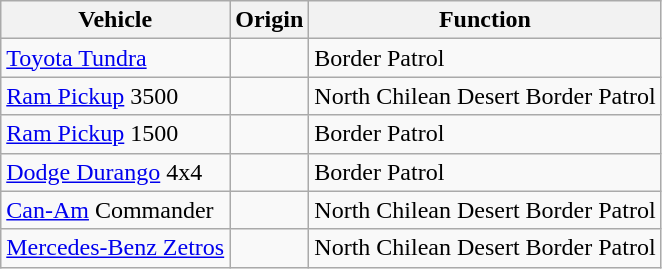<table class="wikitable">
<tr>
<th>Vehicle</th>
<th>Origin</th>
<th>Function</th>
</tr>
<tr>
<td><a href='#'>Toyota Tundra</a></td>
<td></td>
<td>Border Patrol</td>
</tr>
<tr>
<td><a href='#'>Ram Pickup</a> 3500</td>
<td></td>
<td>North Chilean Desert Border Patrol</td>
</tr>
<tr>
<td><a href='#'>Ram Pickup</a> 1500</td>
<td></td>
<td>Border Patrol</td>
</tr>
<tr>
<td><a href='#'>Dodge Durango</a> 4x4</td>
<td></td>
<td>Border Patrol</td>
</tr>
<tr>
<td><a href='#'>Can-Am</a> Commander</td>
<td></td>
<td>North Chilean Desert Border Patrol</td>
</tr>
<tr>
<td><a href='#'>Mercedes-Benz Zetros</a></td>
<td></td>
<td>North Chilean Desert Border Patrol</td>
</tr>
</table>
